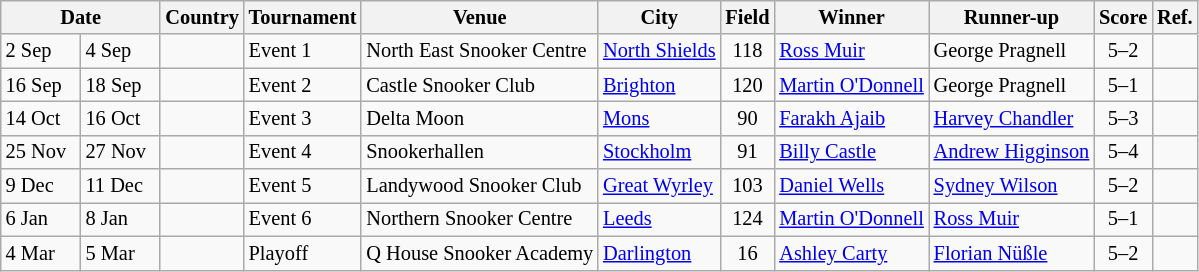<table class="wikitable" style="font-size: 85%">
<tr>
<th colspan="2" style="width:100px; text-align:center;">Date</th>
<th>Country</th>
<th>Tournament</th>
<th>Venue</th>
<th>City</th>
<th>Field</th>
<th>Winner</th>
<th>Runner-up</th>
<th>Score</th>
<th>Ref.</th>
</tr>
<tr>
<td>2 Sep</td>
<td>4 Sep</td>
<td></td>
<td>Event 1</td>
<td>North East Snooker Centre</td>
<td><a href='#'>North Shields</a></td>
<td align=center>118</td>
<td> <a href='#'>Ross Muir</a></td>
<td> George Pragnell</td>
<td align=center>5–2</td>
<td align=center></td>
</tr>
<tr>
<td>16 Sep</td>
<td>18 Sep</td>
<td></td>
<td>Event 2</td>
<td>Castle Snooker Club</td>
<td><a href='#'>Brighton</a></td>
<td align=center>120</td>
<td> <a href='#'>Martin O'Donnell</a></td>
<td> George Pragnell</td>
<td align=center>5–1</td>
<td align=center></td>
</tr>
<tr>
<td>14 Oct</td>
<td>16 Oct</td>
<td></td>
<td>Event 3</td>
<td>Delta Moon</td>
<td><a href='#'>Mons</a></td>
<td align=center>90</td>
<td> <a href='#'>Farakh Ajaib</a></td>
<td> <a href='#'>Harvey Chandler</a></td>
<td align=center>5–3</td>
<td align=center></td>
</tr>
<tr>
<td>25 Nov</td>
<td>27 Nov</td>
<td></td>
<td>Event 4</td>
<td>Snookerhallen</td>
<td><a href='#'>Stockholm</a></td>
<td align=center>91</td>
<td> <a href='#'>Billy Castle</a></td>
<td> <a href='#'>Andrew Higginson</a></td>
<td align=center>5–4</td>
<td align=center></td>
</tr>
<tr>
<td>9 Dec</td>
<td>11 Dec</td>
<td></td>
<td>Event 5</td>
<td>Landywood Snooker Club</td>
<td><a href='#'>Great Wyrley</a></td>
<td align=center>103</td>
<td> <a href='#'>Daniel Wells</a></td>
<td> <a href='#'>Sydney Wilson</a></td>
<td align=center>5–2</td>
<td align=center></td>
</tr>
<tr>
<td>6 Jan</td>
<td>8 Jan</td>
<td></td>
<td>Event 6</td>
<td>Northern Snooker Centre</td>
<td><a href='#'>Leeds</a></td>
<td align=center>124</td>
<td> <a href='#'>Martin O'Donnell</a></td>
<td> <a href='#'>Ross Muir</a></td>
<td align=center>5–1</td>
<td align=center></td>
</tr>
<tr>
<td>4 Mar</td>
<td>5 Mar</td>
<td></td>
<td>Playoff</td>
<td>Q House Snooker Academy</td>
<td><a href='#'>Darlington</a></td>
<td align=center>16</td>
<td> <a href='#'>Ashley Carty</a></td>
<td> <a href='#'>Florian Nüßle</a></td>
<td align=center>5–2</td>
<td align=center></td>
</tr>
</table>
